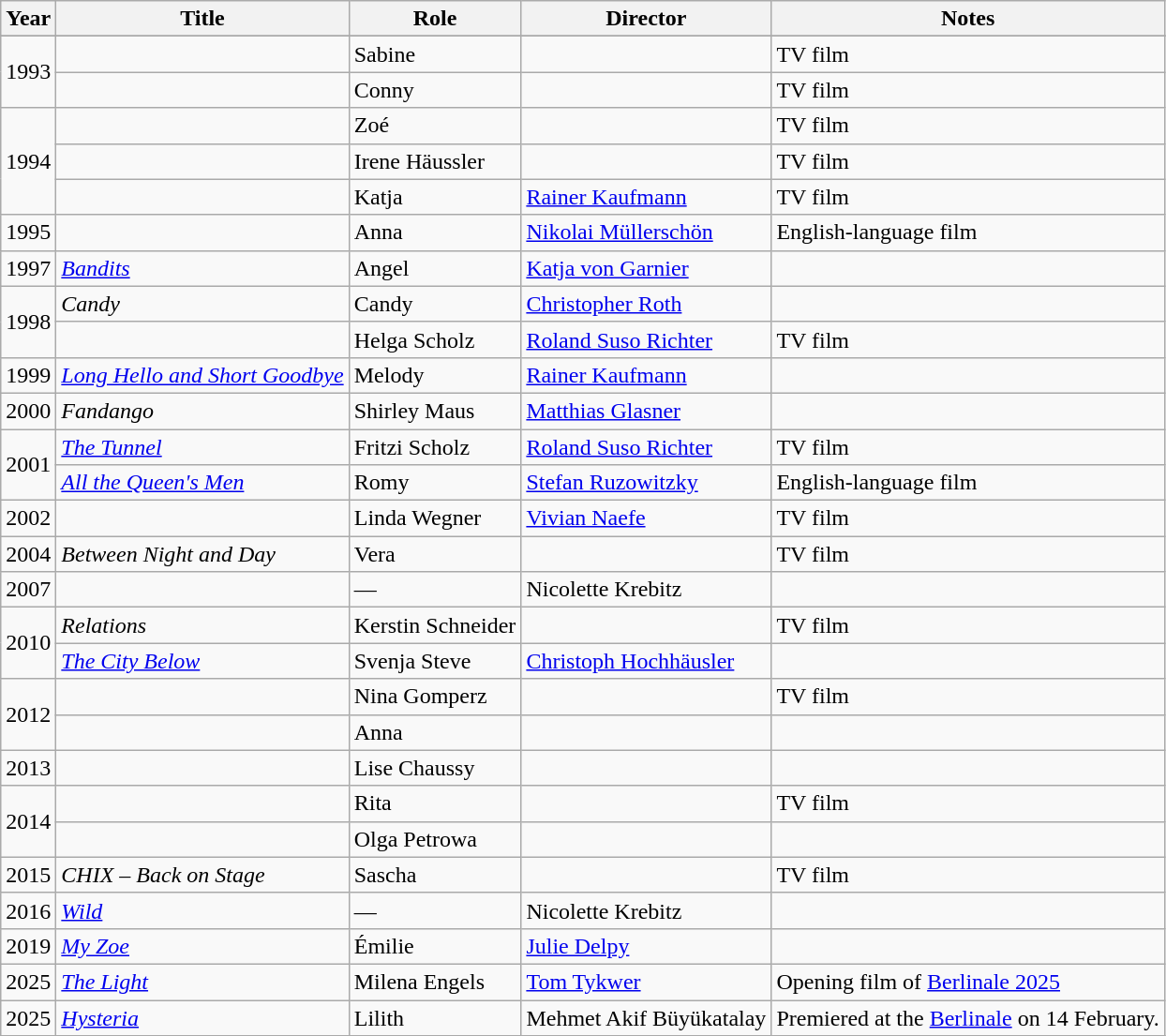<table class="wikitable sortable">
<tr>
<th>Year</th>
<th>Title</th>
<th>Role</th>
<th>Director</th>
<th class="unsortable">Notes</th>
</tr>
<tr>
</tr>
<tr>
<td rowspan=2>1993</td>
<td><em></em></td>
<td>Sabine</td>
<td></td>
<td>TV film</td>
</tr>
<tr>
<td><em></em></td>
<td>Conny</td>
<td></td>
<td>TV film</td>
</tr>
<tr>
<td rowspan=3>1994</td>
<td><em></em></td>
<td>Zoé</td>
<td></td>
<td>TV film</td>
</tr>
<tr>
<td><em></em></td>
<td>Irene Häussler</td>
<td></td>
<td>TV film</td>
</tr>
<tr>
<td><em></em></td>
<td>Katja</td>
<td><a href='#'>Rainer Kaufmann</a></td>
<td>TV film</td>
</tr>
<tr>
<td>1995</td>
<td><em></em></td>
<td>Anna</td>
<td><a href='#'>Nikolai Müllerschön</a></td>
<td>English-language film</td>
</tr>
<tr>
<td>1997</td>
<td><em><a href='#'>Bandits</a></em></td>
<td>Angel</td>
<td><a href='#'>Katja von Garnier</a></td>
<td></td>
</tr>
<tr>
<td rowspan=2>1998</td>
<td><em>Candy</em></td>
<td>Candy</td>
<td><a href='#'>Christopher Roth</a></td>
<td></td>
</tr>
<tr>
<td><em></em></td>
<td>Helga Scholz</td>
<td><a href='#'>Roland Suso Richter</a></td>
<td>TV film</td>
</tr>
<tr>
<td>1999</td>
<td><em><a href='#'>Long Hello and Short Goodbye</a></em></td>
<td>Melody</td>
<td><a href='#'>Rainer Kaufmann</a></td>
<td></td>
</tr>
<tr>
<td>2000</td>
<td><em>Fandango</em></td>
<td>Shirley Maus</td>
<td><a href='#'>Matthias Glasner</a></td>
<td></td>
</tr>
<tr>
<td rowspan=2>2001</td>
<td><em><a href='#'>The Tunnel</a></em></td>
<td>Fritzi Scholz</td>
<td><a href='#'>Roland Suso Richter</a></td>
<td>TV film</td>
</tr>
<tr>
<td><em><a href='#'>All the Queen's Men</a></em></td>
<td>Romy</td>
<td><a href='#'>Stefan Ruzowitzky</a></td>
<td>English-language film</td>
</tr>
<tr>
<td>2002</td>
<td><em></em></td>
<td>Linda Wegner</td>
<td><a href='#'>Vivian Naefe</a></td>
<td>TV film</td>
</tr>
<tr>
<td>2004</td>
<td><em>Between Night and Day</em></td>
<td>Vera</td>
<td></td>
<td>TV film</td>
</tr>
<tr>
<td>2007</td>
<td><em></em></td>
<td>—</td>
<td>Nicolette Krebitz</td>
<td></td>
</tr>
<tr>
<td rowspan=2>2010</td>
<td><em>Relations</em></td>
<td>Kerstin Schneider</td>
<td></td>
<td>TV film</td>
</tr>
<tr>
<td><em><a href='#'>The City Below</a></em></td>
<td>Svenja Steve</td>
<td><a href='#'>Christoph Hochhäusler</a></td>
<td></td>
</tr>
<tr>
<td rowspan=2>2012</td>
<td><em></em></td>
<td>Nina Gomperz</td>
<td></td>
<td>TV film</td>
</tr>
<tr>
<td><em></em></td>
<td>Anna</td>
<td></td>
<td></td>
</tr>
<tr>
<td>2013</td>
<td><em></em></td>
<td>Lise Chaussy</td>
<td></td>
<td></td>
</tr>
<tr>
<td rowspan=2>2014</td>
<td><em></em></td>
<td>Rita</td>
<td></td>
<td>TV film</td>
</tr>
<tr>
<td><em></em></td>
<td>Olga Petrowa</td>
<td></td>
<td></td>
</tr>
<tr>
<td>2015</td>
<td><em>CHIX – Back on Stage</em></td>
<td>Sascha</td>
<td></td>
<td>TV film</td>
</tr>
<tr>
<td>2016</td>
<td><em><a href='#'>Wild</a></em></td>
<td>—</td>
<td>Nicolette Krebitz</td>
<td></td>
</tr>
<tr>
<td>2019</td>
<td><em><a href='#'>My Zoe</a></em></td>
<td>Émilie</td>
<td><a href='#'>Julie Delpy</a></td>
<td></td>
</tr>
<tr>
<td>2025</td>
<td><em><a href='#'>The Light</a></em></td>
<td>Milena Engels</td>
<td><a href='#'>Tom Tykwer</a></td>
<td>Opening film of <a href='#'>Berlinale 2025</a></td>
</tr>
<tr>
<td>2025</td>
<td><em><a href='#'>Hysteria</a></em></td>
<td>Lilith</td>
<td>Mehmet Akif Büyükatalay</td>
<td>Premiered at the <a href='#'>Berlinale</a> on 14 February.</td>
</tr>
<tr>
</tr>
</table>
